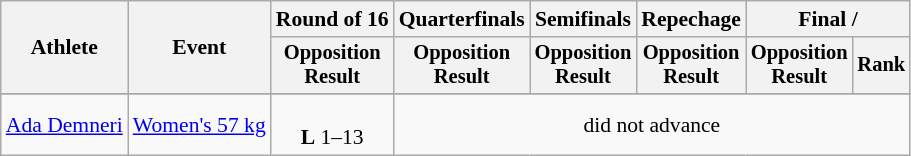<table class="wikitable" style="font-size:90%">
<tr>
<th rowspan="2">Athlete</th>
<th rowspan="2">Event</th>
<th>Round of 16</th>
<th>Quarterfinals</th>
<th>Semifinals</th>
<th>Repechage</th>
<th colspan=2>Final / </th>
</tr>
<tr style="font-size:95%">
<th>Opposition<br>Result</th>
<th>Opposition<br>Result</th>
<th>Opposition<br>Result</th>
<th>Opposition<br>Result</th>
<th>Opposition<br>Result</th>
<th>Rank</th>
</tr>
<tr align=center>
</tr>
<tr align=center>
<td align=left><a href='#'>Ada Demneri</a></td>
<td align=left><a href='#'>Women's 57 kg</a></td>
<td><br><strong>L</strong> 1–13</td>
<td colspan=5>did not advance</td>
</tr>
</table>
